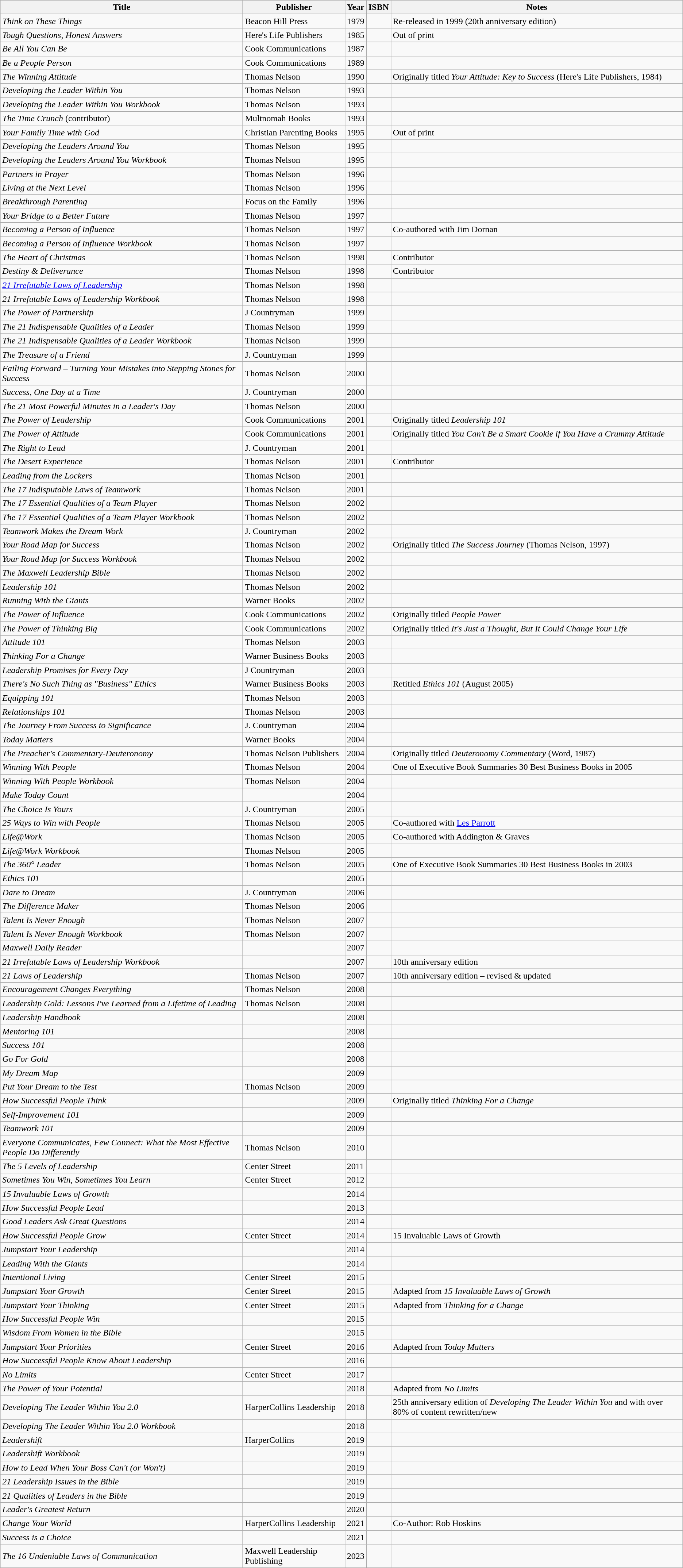<table class="wikitable sortable" border="1">
<tr>
<th>Title</th>
<th>Publisher</th>
<th>Year</th>
<th>ISBN</th>
<th>Notes</th>
</tr>
<tr>
<td><em>Think on These Things</em></td>
<td>Beacon Hill Press</td>
<td>1979</td>
<td></td>
<td>Re-released in 1999 (20th anniversary edition)</td>
</tr>
<tr>
<td><em>Tough Questions, Honest Answers</em></td>
<td>Here's Life Publishers</td>
<td>1985</td>
<td></td>
<td>Out of print</td>
</tr>
<tr>
<td><em>Be All You Can Be</em></td>
<td>Cook Communications</td>
<td>1987</td>
<td></td>
<td></td>
</tr>
<tr>
<td><em>Be a People Person</em></td>
<td>Cook Communications</td>
<td>1989</td>
<td></td>
<td></td>
</tr>
<tr>
<td><em>The Winning Attitude</em></td>
<td>Thomas Nelson</td>
<td>1990</td>
<td></td>
<td>Originally titled <em>Your Attitude: Key to Success</em> (Here's Life Publishers, 1984)</td>
</tr>
<tr>
<td><em>Developing the Leader Within You</em></td>
<td>Thomas Nelson</td>
<td>1993</td>
<td></td>
<td></td>
</tr>
<tr>
<td><em>Developing the Leader Within You Workbook</em></td>
<td>Thomas Nelson</td>
<td>1993</td>
<td></td>
<td></td>
</tr>
<tr>
<td><em>The Time Crunch</em> (contributor)</td>
<td>Multnomah Books</td>
<td>1993</td>
<td></td>
<td></td>
</tr>
<tr>
<td><em>Your Family Time with God</em></td>
<td>Christian Parenting Books</td>
<td>1995</td>
<td></td>
<td>Out of print</td>
</tr>
<tr>
<td><em>Developing the Leaders Around You</em></td>
<td>Thomas Nelson</td>
<td>1995</td>
<td></td>
<td></td>
</tr>
<tr>
<td><em>Developing the Leaders Around You Workbook</em></td>
<td>Thomas Nelson</td>
<td>1995</td>
<td></td>
<td></td>
</tr>
<tr>
<td><em>Partners in Prayer</em></td>
<td>Thomas Nelson</td>
<td>1996</td>
<td></td>
<td></td>
</tr>
<tr>
<td><em>Living at the Next Level</em></td>
<td>Thomas Nelson</td>
<td>1996</td>
<td></td>
<td></td>
</tr>
<tr>
<td><em>Breakthrough Parenting</em></td>
<td>Focus on the Family</td>
<td>1996</td>
<td></td>
<td></td>
</tr>
<tr>
<td><em>Your Bridge to a Better Future</em></td>
<td>Thomas Nelson</td>
<td>1997</td>
<td></td>
<td></td>
</tr>
<tr>
<td><em>Becoming a Person of Influence</em></td>
<td>Thomas Nelson</td>
<td>1997</td>
<td></td>
<td>Co-authored with Jim Dornan</td>
</tr>
<tr>
<td><em>Becoming a Person of Influence Workbook</em></td>
<td>Thomas Nelson</td>
<td>1997</td>
<td></td>
<td></td>
</tr>
<tr>
<td><em>The Heart of Christmas</em></td>
<td>Thomas Nelson</td>
<td>1998</td>
<td></td>
<td>Contributor</td>
</tr>
<tr>
<td><em>Destiny & Deliverance</em></td>
<td>Thomas Nelson</td>
<td>1998</td>
<td></td>
<td>Contributor</td>
</tr>
<tr>
<td><em><a href='#'>21 Irrefutable Laws of Leadership</a></em></td>
<td>Thomas Nelson</td>
<td>1998</td>
<td></td>
<td></td>
</tr>
<tr>
<td><em>21 Irrefutable Laws of Leadership Workbook</em></td>
<td>Thomas Nelson</td>
<td>1998</td>
<td></td>
<td></td>
</tr>
<tr>
<td><em>The Power of Partnership</em></td>
<td>J Countryman</td>
<td>1999</td>
<td></td>
<td></td>
</tr>
<tr>
<td><em>The 21 Indispensable Qualities of a Leader</em></td>
<td>Thomas Nelson</td>
<td>1999</td>
<td></td>
<td></td>
</tr>
<tr>
<td><em>The 21 Indispensable Qualities of a Leader Workbook</em></td>
<td>Thomas Nelson</td>
<td>1999</td>
<td></td>
<td></td>
</tr>
<tr>
<td><em>The Treasure of a Friend</em></td>
<td>J. Countryman</td>
<td>1999</td>
<td></td>
<td></td>
</tr>
<tr>
<td><em>Failing Forward – Turning Your Mistakes into Stepping Stones for Success</em></td>
<td>Thomas Nelson</td>
<td>2000</td>
<td></td>
<td></td>
</tr>
<tr>
<td><em>Success, One Day at a Time</em></td>
<td>J. Countryman</td>
<td>2000</td>
<td></td>
<td></td>
</tr>
<tr>
<td><em>The 21 Most Powerful Minutes in a Leader's Day</em></td>
<td>Thomas Nelson</td>
<td>2000</td>
<td></td>
<td></td>
</tr>
<tr>
<td><em>The Power of Leadership</em></td>
<td>Cook Communications</td>
<td>2001</td>
<td></td>
<td>Originally titled  <em>Leadership 101</em></td>
</tr>
<tr>
<td><em>The Power of Attitude</em></td>
<td>Cook Communications</td>
<td>2001</td>
<td></td>
<td>Originally titled <em>You Can't Be a Smart Cookie if You Have a Crummy Attitude</em></td>
</tr>
<tr>
<td><em>The Right to Lead</em></td>
<td>J. Countryman</td>
<td>2001</td>
<td></td>
<td></td>
</tr>
<tr>
<td><em>The Desert Experience</em></td>
<td>Thomas Nelson</td>
<td>2001</td>
<td></td>
<td>Contributor</td>
</tr>
<tr>
<td><em>Leading from the Lockers</em></td>
<td>Thomas Nelson</td>
<td>2001</td>
<td></td>
<td></td>
</tr>
<tr>
<td><em>The 17 Indisputable Laws of Teamwork</em></td>
<td>Thomas Nelson</td>
<td>2001</td>
<td></td>
<td></td>
</tr>
<tr>
<td><em>The 17 Essential Qualities of a Team Player</em></td>
<td>Thomas Nelson</td>
<td>2002</td>
<td></td>
<td></td>
</tr>
<tr>
<td><em>The 17 Essential Qualities of a Team Player Workbook</em></td>
<td>Thomas Nelson</td>
<td>2002</td>
<td></td>
<td></td>
</tr>
<tr>
<td><em>Teamwork Makes the Dream Work</em></td>
<td>J. Countryman</td>
<td>2002</td>
<td></td>
<td></td>
</tr>
<tr>
<td><em>Your Road Map for Success</em></td>
<td>Thomas Nelson</td>
<td>2002</td>
<td></td>
<td>Originally titled <em>The Success Journey</em> (Thomas Nelson, 1997)</td>
</tr>
<tr>
<td><em>Your Road Map for Success Workbook</em></td>
<td>Thomas Nelson</td>
<td>2002</td>
<td></td>
<td></td>
</tr>
<tr>
<td><em>The Maxwell Leadership Bible</em></td>
<td>Thomas Nelson</td>
<td>2002</td>
<td></td>
<td></td>
</tr>
<tr>
<td><em>Leadership 101</em></td>
<td>Thomas Nelson</td>
<td>2002</td>
<td></td>
<td></td>
</tr>
<tr>
<td><em>Running With the Giants</em></td>
<td>Warner Books</td>
<td>2002</td>
<td></td>
<td></td>
</tr>
<tr>
<td><em>The Power of Influence</em></td>
<td>Cook Communications</td>
<td>2002</td>
<td></td>
<td>Originally titled <em>People Power</em></td>
</tr>
<tr>
<td><em>The Power of Thinking Big</em></td>
<td>Cook Communications</td>
<td>2002</td>
<td></td>
<td>Originally titled <em>It's Just a Thought, But It Could Change Your Life</em></td>
</tr>
<tr>
<td><em>Attitude 101</em></td>
<td>Thomas Nelson</td>
<td>2003</td>
<td></td>
<td></td>
</tr>
<tr>
<td><em>Thinking For a Change</em></td>
<td>Warner Business Books</td>
<td>2003</td>
<td></td>
<td></td>
</tr>
<tr>
<td><em>Leadership Promises for Every Day</em></td>
<td>J Countryman</td>
<td>2003</td>
<td></td>
<td></td>
</tr>
<tr>
<td><em>There's No Such Thing as "Business" Ethics</em></td>
<td>Warner Business Books</td>
<td>2003</td>
<td></td>
<td>Retitled <em>Ethics 101</em> (August 2005)</td>
</tr>
<tr>
<td><em>Equipping 101</em></td>
<td>Thomas Nelson</td>
<td>2003</td>
<td></td>
<td></td>
</tr>
<tr>
<td><em>Relationships 101</em></td>
<td>Thomas Nelson</td>
<td>2003</td>
<td></td>
<td></td>
</tr>
<tr>
<td><em>The Journey From Success to Significance</em></td>
<td>J. Countryman</td>
<td>2004</td>
<td></td>
<td></td>
</tr>
<tr>
<td><em>Today Matters</em></td>
<td>Warner Books</td>
<td>2004</td>
<td></td>
<td></td>
</tr>
<tr>
<td><em>The Preacher's Commentary-Deuteronomy</em></td>
<td>Thomas Nelson Publishers</td>
<td>2004</td>
<td></td>
<td>Originally titled <em>Deuteronomy Commentary</em> (Word, 1987)</td>
</tr>
<tr>
<td><em>Winning With People</em></td>
<td>Thomas Nelson</td>
<td>2004</td>
<td></td>
<td>One of Executive Book Summaries 30 Best Business Books in 2005</td>
</tr>
<tr>
<td><em>Winning With People Workbook</em></td>
<td>Thomas Nelson</td>
<td>2004</td>
<td></td>
<td></td>
</tr>
<tr>
<td><em>Make Today Count</em></td>
<td></td>
<td>2004</td>
<td></td>
<td></td>
</tr>
<tr>
<td><em>The Choice Is Yours</em></td>
<td>J. Countryman</td>
<td>2005</td>
<td></td>
<td></td>
</tr>
<tr>
<td><em>25 Ways to Win with People</em></td>
<td>Thomas Nelson</td>
<td>2005</td>
<td></td>
<td>Co-authored with <a href='#'>Les Parrott</a></td>
</tr>
<tr>
<td><em>Life@Work</em></td>
<td>Thomas Nelson</td>
<td>2005</td>
<td></td>
<td>Co-authored with Addington & Graves</td>
</tr>
<tr>
<td><em>Life@Work Workbook</em></td>
<td>Thomas Nelson</td>
<td>2005</td>
<td></td>
<td></td>
</tr>
<tr>
<td><em>The 360° Leader</em></td>
<td>Thomas Nelson</td>
<td>2005</td>
<td></td>
<td>One of Executive Book Summaries 30 Best Business Books in 2003</td>
</tr>
<tr>
<td><em>Ethics 101</em></td>
<td></td>
<td>2005</td>
<td></td>
<td></td>
</tr>
<tr>
<td><em>Dare to Dream</em></td>
<td>J. Countryman</td>
<td>2006</td>
<td></td>
<td></td>
</tr>
<tr>
<td><em>The Difference Maker</em></td>
<td>Thomas Nelson</td>
<td>2006</td>
<td></td>
<td></td>
</tr>
<tr>
<td><em>Talent Is Never Enough</em></td>
<td>Thomas Nelson</td>
<td>2007</td>
<td></td>
<td></td>
</tr>
<tr>
<td><em>Talent Is Never Enough Workbook</em></td>
<td>Thomas Nelson</td>
<td>2007</td>
<td></td>
<td></td>
</tr>
<tr>
<td><em>Maxwell Daily Reader</em></td>
<td></td>
<td>2007</td>
<td></td>
<td></td>
</tr>
<tr>
<td><em>21 Irrefutable Laws of Leadership Workbook</em></td>
<td></td>
<td>2007</td>
<td></td>
<td>10th anniversary edition</td>
</tr>
<tr>
<td><em>21 Laws of Leadership</em></td>
<td>Thomas Nelson</td>
<td>2007</td>
<td></td>
<td>10th anniversary edition – revised & updated</td>
</tr>
<tr>
<td><em>Encouragement Changes Everything</em></td>
<td>Thomas Nelson</td>
<td>2008</td>
<td></td>
<td></td>
</tr>
<tr>
<td><em>Leadership Gold: Lessons I've Learned from a Lifetime of Leading</em></td>
<td>Thomas Nelson</td>
<td>2008</td>
<td></td>
<td></td>
</tr>
<tr>
<td><em>Leadership Handbook</em></td>
<td></td>
<td>2008</td>
<td></td>
<td></td>
</tr>
<tr>
<td><em>Mentoring 101</em></td>
<td></td>
<td>2008</td>
<td></td>
<td></td>
</tr>
<tr>
<td><em>Success 101</em></td>
<td></td>
<td>2008</td>
<td></td>
<td></td>
</tr>
<tr>
<td><em>Go For Gold</em></td>
<td></td>
<td>2008</td>
<td></td>
<td></td>
</tr>
<tr>
<td><em>My Dream Map</em></td>
<td></td>
<td>2009</td>
<td></td>
<td></td>
</tr>
<tr>
<td><em>Put Your Dream to the Test</em></td>
<td>Thomas Nelson</td>
<td>2009</td>
<td></td>
<td></td>
</tr>
<tr>
<td><em>How Successful People Think</em></td>
<td></td>
<td>2009</td>
<td></td>
<td>Originally titled <em>Thinking For a Change</em></td>
</tr>
<tr>
</tr>
<tr>
</tr>
<tr>
<td><em>Self-Improvement 101</em></td>
<td></td>
<td>2009</td>
<td></td>
<td></td>
</tr>
<tr>
<td><em>Teamwork 101</em></td>
<td></td>
<td>2009</td>
<td></td>
<td></td>
</tr>
<tr>
<td><em>Everyone Communicates, Few Connect: What the Most Effective People Do Differently</em></td>
<td>Thomas Nelson</td>
<td>2010</td>
<td></td>
<td></td>
</tr>
<tr>
<td><em>The 5 Levels of Leadership</em></td>
<td>Center Street</td>
<td>2011</td>
<td></td>
<td></td>
</tr>
<tr>
<td><em>Sometimes You Win, Sometimes You Learn</em></td>
<td>Center Street</td>
<td>2012</td>
<td></td>
<td></td>
</tr>
<tr>
<td><em>15 Invaluable Laws of Growth</em></td>
<td></td>
<td>2014</td>
<td></td>
<td></td>
</tr>
<tr>
<td><em>How Successful People Lead</em></td>
<td></td>
<td>2013</td>
<td></td>
<td></td>
</tr>
<tr>
<td><em>Good Leaders Ask Great Questions</em></td>
<td></td>
<td>2014</td>
<td></td>
<td></td>
</tr>
<tr>
<td><em>How Successful People Grow</em></td>
<td>Center Street</td>
<td>2014</td>
<td></td>
<td>15 Invaluable Laws of Growth</td>
</tr>
<tr>
<td><em>Jumpstart Your Leadership</em></td>
<td></td>
<td>2014</td>
<td></td>
<td></td>
</tr>
<tr>
<td><em>Leading With the Giants</em></td>
<td></td>
<td>2014</td>
<td></td>
<td></td>
</tr>
<tr>
<td><em>Intentional Living</em></td>
<td>Center Street</td>
<td>2015</td>
<td></td>
<td></td>
</tr>
<tr>
<td><em>Jumpstart Your Growth</em></td>
<td>Center Street</td>
<td>2015</td>
<td></td>
<td>Adapted from <em>15 Invaluable Laws of Growth</em></td>
</tr>
<tr>
<td><em>Jumpstart Your Thinking</em></td>
<td>Center Street</td>
<td>2015</td>
<td></td>
<td>Adapted from <em>Thinking for a Change</em></td>
</tr>
<tr>
<td><em>How Successful People Win</em></td>
<td></td>
<td>2015</td>
<td></td>
<td></td>
</tr>
<tr>
<td><em>Wisdom From Women in the Bible</em></td>
<td></td>
<td>2015</td>
<td></td>
<td></td>
</tr>
<tr>
<td><em>Jumpstart Your Priorities</em></td>
<td>Center Street</td>
<td>2016</td>
<td></td>
<td>Adapted from <em>Today Matters</em></td>
</tr>
<tr>
<td><em>How Successful People Know About Leadership</em></td>
<td></td>
<td>2016</td>
<td></td>
<td></td>
</tr>
<tr>
<td><em>No Limits</em></td>
<td>Center Street</td>
<td>2017</td>
<td></td>
<td></td>
</tr>
<tr>
<td><em>The Power of Your Potential</em></td>
<td></td>
<td>2018</td>
<td></td>
<td>Adapted from <em>No Limits</em></td>
</tr>
<tr>
<td><em>Developing The Leader Within You 2.0</em></td>
<td>HarperCollins Leadership</td>
<td>2018</td>
<td></td>
<td>25th anniversary edition of <em>Developing The Leader Within You</em> and with over 80% of content rewritten/new</td>
</tr>
<tr>
<td><em>Developing The Leader Within You 2.0 Workbook</em></td>
<td></td>
<td>2018</td>
<td></td>
<td></td>
</tr>
<tr>
<td><em>Leadershift</em></td>
<td>HarperCollins</td>
<td>2019</td>
<td></td>
<td></td>
</tr>
<tr>
<td><em>Leadershift Workbook</em></td>
<td></td>
<td>2019</td>
<td></td>
<td></td>
</tr>
<tr>
<td><em>How to Lead When Your Boss Can't (or Won't)</em></td>
<td></td>
<td>2019</td>
<td></td>
<td></td>
</tr>
<tr>
<td><em>21 Leadership Issues in the Bible</em></td>
<td></td>
<td>2019</td>
<td></td>
<td></td>
</tr>
<tr>
<td><em>21 Qualities of Leaders in the Bible</em></td>
<td></td>
<td>2019</td>
<td></td>
<td></td>
</tr>
<tr>
<td><em>Leader's Greatest Return</em></td>
<td></td>
<td>2020</td>
<td></td>
<td></td>
</tr>
<tr>
<td><em>Change Your World</em></td>
<td>HarperCollins Leadership</td>
<td>2021</td>
<td></td>
<td>Co-Author: Rob Hoskins</td>
</tr>
<tr>
<td><em>Success is a Choice</em></td>
<td></td>
<td>2021</td>
<td></td>
<td></td>
</tr>
<tr>
<td><em>The 16 Undeniable Laws of Communication</em></td>
<td>Maxwell Leadership Publishing</td>
<td>2023</td>
<td></td>
<td></td>
</tr>
</table>
